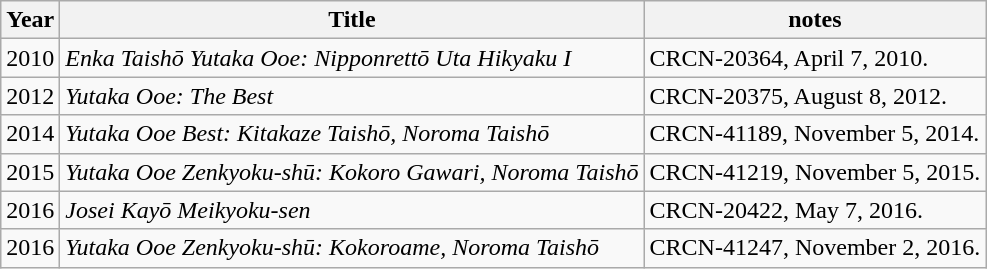<table class="wikitable">
<tr>
<th>Year</th>
<th>Title</th>
<th>notes</th>
</tr>
<tr>
<td>2010</td>
<td><em>Enka Taishō Yutaka Ooe: Nipponrettō Uta Hikyaku I</em></td>
<td>CRCN-20364, April 7, 2010.</td>
</tr>
<tr>
<td>2012</td>
<td><em>Yutaka Ooe: The Best</em></td>
<td>CRCN-20375, August 8, 2012.</td>
</tr>
<tr>
<td>2014</td>
<td><em>Yutaka Ooe Best: Kitakaze Taishō, Noroma Taishō</em></td>
<td>CRCN-41189, November 5, 2014.</td>
</tr>
<tr>
<td>2015</td>
<td><em>Yutaka Ooe Zenkyoku-shū: Kokoro Gawari, Noroma Taishō</em></td>
<td>CRCN-41219, November 5, 2015.</td>
</tr>
<tr>
<td>2016</td>
<td><em>Josei Kayō Meikyoku-sen</em></td>
<td>CRCN-20422, May 7, 2016.</td>
</tr>
<tr>
<td>2016</td>
<td><em>Yutaka Ooe Zenkyoku-shū: Kokoroame, Noroma Taishō</em></td>
<td>CRCN-41247, November 2, 2016.</td>
</tr>
</table>
